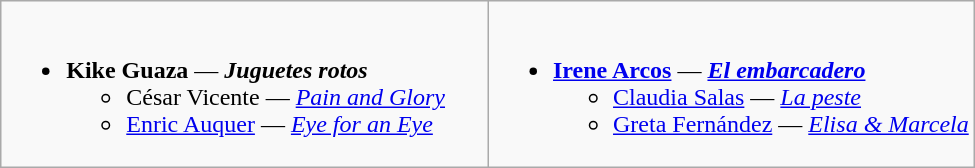<table class=wikitable>
<tr>
<td style="vertical-align:top;" width="50%"><br><ul><li><strong>Kike Guaza</strong> — <strong><em>Juguetes rotos</em></strong><ul><li>César Vicente — <em><a href='#'>Pain and Glory</a></em></li><li><a href='#'>Enric Auquer</a> — <em><a href='#'>Eye for an Eye</a></em></li></ul></li></ul></td>
<td style="vertical-align:top;" width="50%"><br><ul><li><strong><a href='#'>Irene Arcos</a></strong> — <strong><em><a href='#'>El embarcadero</a></em></strong><ul><li><a href='#'>Claudia Salas</a> — <em><a href='#'>La peste</a></em></li><li><a href='#'>Greta Fernández</a> — <em><a href='#'>Elisa & Marcela</a></em></li></ul></li></ul></td>
</tr>
</table>
